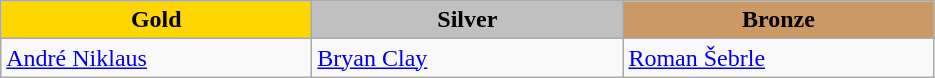<table class="wikitable" style="text-align:left">
<tr align="center">
<td width=200 bgcolor=gold><strong>Gold</strong></td>
<td width=200 bgcolor=silver><strong>Silver</strong></td>
<td width=200 bgcolor=CC9966><strong>Bronze</strong></td>
</tr>
<tr>
<td><a href='#'>André Niklaus</a><br><em></em></td>
<td><a href='#'>Bryan Clay</a><br><em></em></td>
<td><a href='#'>Roman Šebrle</a><br><em></em></td>
</tr>
</table>
